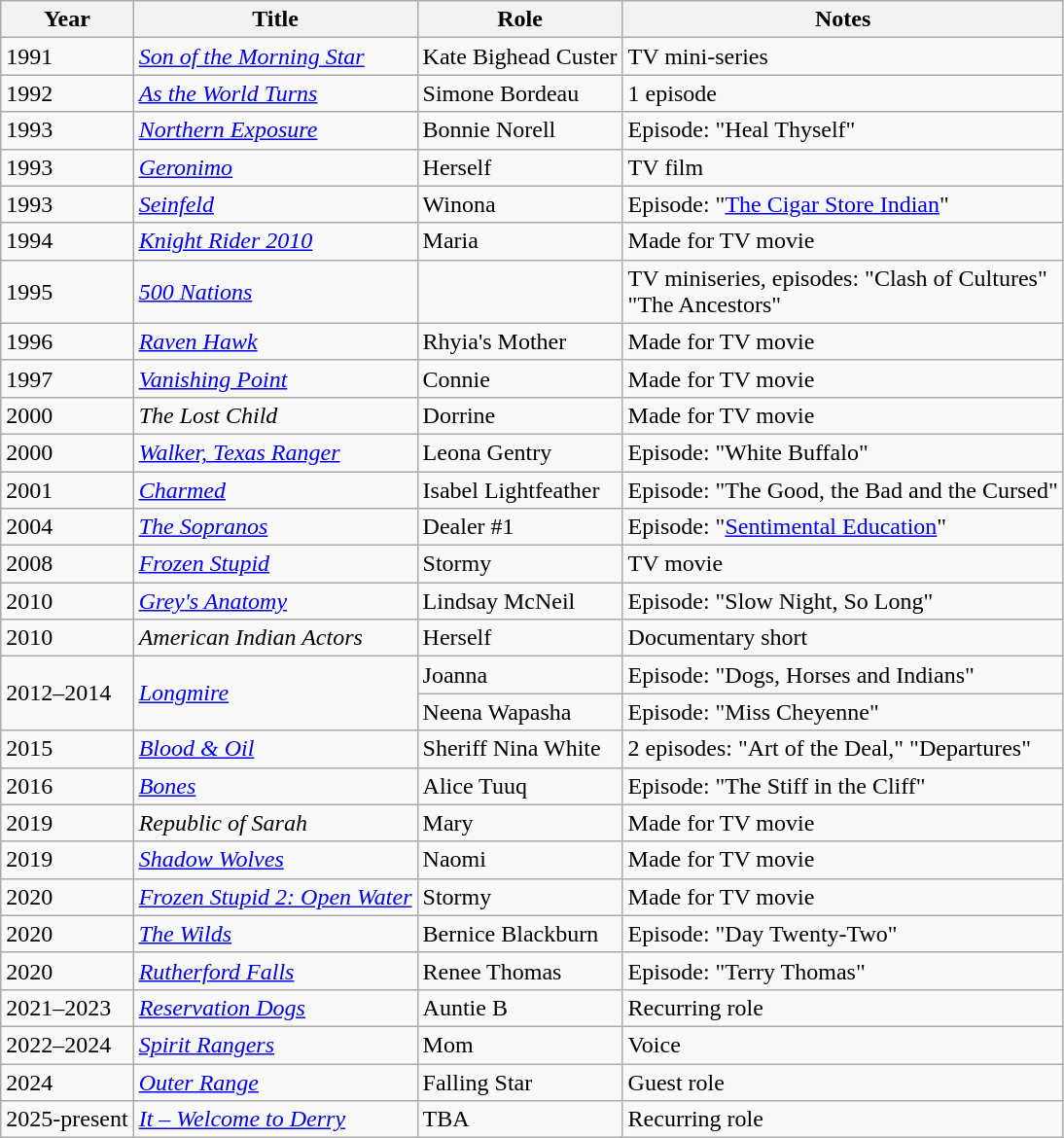<table class="wikitable sortable">
<tr>
<th>Year</th>
<th>Title</th>
<th>Role</th>
<th class="unsortable">Notes</th>
</tr>
<tr>
<td>1991</td>
<td><em><a href='#'>Son of the Morning Star</a></em></td>
<td>Kate Bighead Custer</td>
<td>TV mini-series</td>
</tr>
<tr>
<td>1992</td>
<td><em><a href='#'>As the World Turns</a></em></td>
<td>Simone Bordeau</td>
<td>1 episode</td>
</tr>
<tr>
<td>1993</td>
<td><em><a href='#'>Northern Exposure</a></em></td>
<td>Bonnie Norell</td>
<td>Episode: "Heal Thyself"</td>
</tr>
<tr>
<td>1993</td>
<td><em><a href='#'>Geronimo</a></em></td>
<td>Herself</td>
<td>TV film</td>
</tr>
<tr>
<td>1993</td>
<td><em><a href='#'>Seinfeld</a></em></td>
<td>Winona</td>
<td>Episode: "<a href='#'>The Cigar Store Indian</a>"</td>
</tr>
<tr>
<td>1994</td>
<td><em><a href='#'>Knight Rider 2010</a></em></td>
<td>Maria</td>
<td>Made for TV movie</td>
</tr>
<tr>
<td>1995</td>
<td><em><a href='#'>500 Nations</a></em></td>
<td></td>
<td>TV miniseries, episodes: "Clash of Cultures"<br>"The Ancestors"</td>
</tr>
<tr>
<td>1996</td>
<td><em><a href='#'>Raven Hawk</a></em></td>
<td>Rhyia's Mother</td>
<td>Made for TV movie</td>
</tr>
<tr>
<td>1997</td>
<td><em><a href='#'>Vanishing Point</a></em></td>
<td>Connie</td>
<td>Made for TV movie</td>
</tr>
<tr>
<td>2000</td>
<td><em>The Lost Child</em></td>
<td>Dorrine</td>
<td>Made for TV movie</td>
</tr>
<tr>
<td>2000</td>
<td><em><a href='#'>Walker, Texas Ranger</a></em></td>
<td>Leona Gentry</td>
<td>Episode: "White Buffalo"</td>
</tr>
<tr>
<td>2001</td>
<td><em><a href='#'>Charmed</a></em></td>
<td>Isabel Lightfeather</td>
<td>Episode: "The Good, the Bad and the Cursed"</td>
</tr>
<tr>
<td>2004</td>
<td><em><a href='#'>The Sopranos</a></em></td>
<td>Dealer #1</td>
<td>Episode: "<a href='#'>Sentimental Education</a>"</td>
</tr>
<tr>
<td>2008</td>
<td><em><a href='#'>Frozen Stupid</a></em></td>
<td>Stormy</td>
<td>TV movie</td>
</tr>
<tr>
<td>2010</td>
<td><em><a href='#'>Grey's Anatomy</a></em></td>
<td>Lindsay McNeil</td>
<td>Episode: "Slow Night, So Long"</td>
</tr>
<tr>
<td>2010</td>
<td><em>American Indian Actors</em></td>
<td>Herself</td>
<td>Documentary short</td>
</tr>
<tr>
<td rowspan="2">2012–2014</td>
<td rowspan="2"><em><a href='#'>Longmire</a></em></td>
<td>Joanna</td>
<td>Episode: "Dogs, Horses and Indians"</td>
</tr>
<tr>
<td>Neena Wapasha</td>
<td>Episode: "Miss Cheyenne"</td>
</tr>
<tr>
<td>2015</td>
<td><em><a href='#'>Blood & Oil</a></em></td>
<td>Sheriff Nina White</td>
<td>2 episodes: "Art of the Deal," "Departures"</td>
</tr>
<tr>
<td>2016</td>
<td><em><a href='#'>Bones</a></em></td>
<td>Alice Tuuq</td>
<td>Episode: "The Stiff in the Cliff"</td>
</tr>
<tr>
<td>2019</td>
<td><em>Republic of Sarah</em></td>
<td>Mary</td>
<td>Made for TV movie</td>
</tr>
<tr>
<td>2019</td>
<td><em><a href='#'>Shadow Wolves</a></em></td>
<td>Naomi</td>
<td>Made for TV movie</td>
</tr>
<tr>
<td>2020</td>
<td><em><a href='#'>Frozen Stupid 2: Open Water</a></em></td>
<td>Stormy</td>
<td>Made for TV movie</td>
</tr>
<tr>
<td>2020</td>
<td><em><a href='#'>The Wilds</a></em></td>
<td>Bernice Blackburn</td>
<td>Episode: "Day Twenty-Two"</td>
</tr>
<tr>
<td>2020</td>
<td><em><a href='#'>Rutherford Falls</a></em></td>
<td>Renee Thomas</td>
<td>Episode: "Terry Thomas"</td>
</tr>
<tr>
<td>2021–2023</td>
<td><em><a href='#'>Reservation Dogs</a></em></td>
<td>Auntie B</td>
<td>Recurring role</td>
</tr>
<tr>
<td>2022–2024</td>
<td><em><a href='#'>Spirit Rangers</a></em></td>
<td>Mom</td>
<td>Voice</td>
</tr>
<tr>
<td>2024</td>
<td><em><a href='#'>Outer Range</a></em></td>
<td>Falling Star</td>
<td>Guest role</td>
</tr>
<tr>
<td>2025-present</td>
<td><em><a href='#'>It – Welcome to Derry</a></em></td>
<td>TBA</td>
<td>Recurring role</td>
</tr>
</table>
